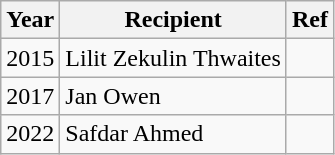<table class="wikitable">
<tr>
<th>Year</th>
<th>Recipient</th>
<th>Ref</th>
</tr>
<tr>
<td>2015</td>
<td>Lilit Zekulin Thwaites</td>
<td></td>
</tr>
<tr>
<td>2017</td>
<td>Jan Owen</td>
<td></td>
</tr>
<tr>
<td>2022</td>
<td>Safdar Ahmed</td>
<td></td>
</tr>
</table>
